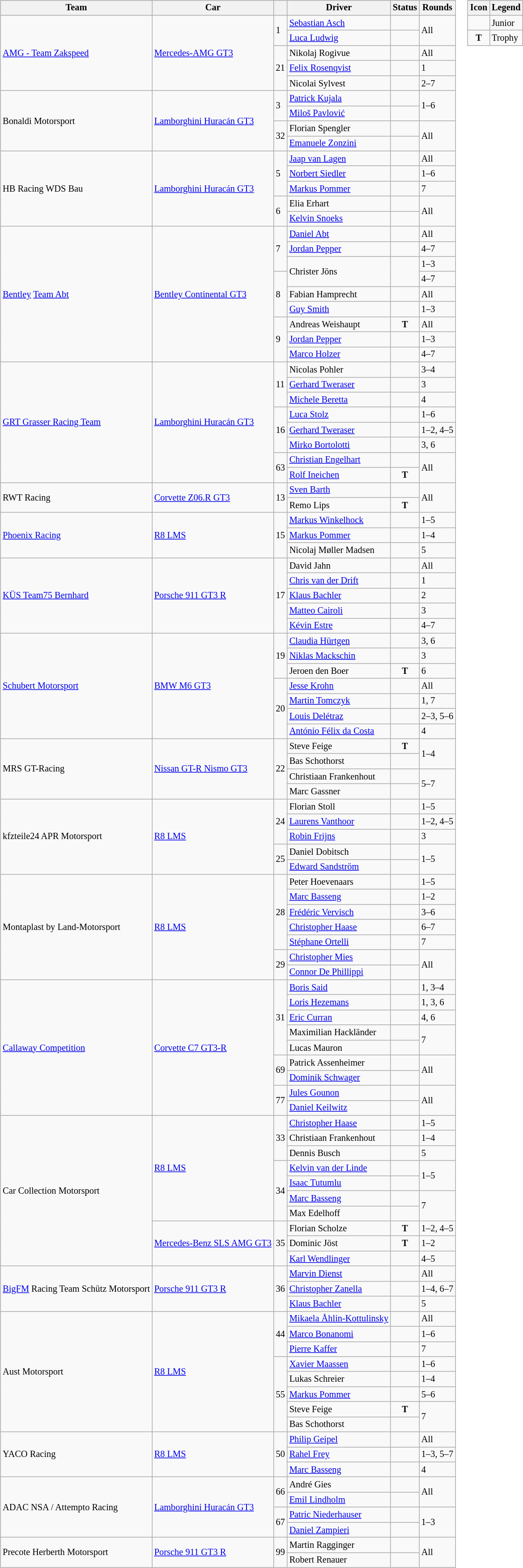<table>
<tr>
<td><br><table class="wikitable" style="font-size: 85%;">
<tr>
<th>Team</th>
<th>Car</th>
<th></th>
<th>Driver</th>
<th>Status</th>
<th>Rounds</th>
</tr>
<tr>
<td rowspan=5> <a href='#'>AMG - Team Zakspeed</a></td>
<td rowspan=5><a href='#'>Mercedes-AMG GT3</a></td>
<td rowspan=2>1</td>
<td> <a href='#'>Sebastian Asch</a></td>
<td></td>
<td rowspan=2>All</td>
</tr>
<tr>
<td> <a href='#'>Luca Ludwig</a></td>
<td></td>
</tr>
<tr>
<td rowspan=3>21</td>
<td> Nikolaj Rogivue</td>
<td align=center></td>
<td>All</td>
</tr>
<tr>
<td> <a href='#'>Felix Rosenqvist</a></td>
<td></td>
<td>1</td>
</tr>
<tr>
<td> Nicolai Sylvest</td>
<td align=center></td>
<td>2–7</td>
</tr>
<tr>
<td rowspan=4> Bonaldi Motorsport</td>
<td rowspan=4><a href='#'>Lamborghini Huracán GT3</a></td>
<td rowspan=2>3</td>
<td> <a href='#'>Patrick Kujala</a></td>
<td align=center></td>
<td rowspan=2>1–6</td>
</tr>
<tr>
<td> <a href='#'>Miloš Pavlović</a></td>
<td></td>
</tr>
<tr>
<td rowspan=2>32</td>
<td> Florian Spengler</td>
<td></td>
<td rowspan=2>All</td>
</tr>
<tr>
<td> <a href='#'>Emanuele Zonzini</a></td>
<td align=center></td>
</tr>
<tr>
<td rowspan=5> HB Racing WDS Bau</td>
<td rowspan=5><a href='#'>Lamborghini Huracán GT3</a></td>
<td rowspan=3>5</td>
<td> <a href='#'>Jaap van Lagen</a></td>
<td></td>
<td>All</td>
</tr>
<tr>
<td> <a href='#'>Norbert Siedler</a></td>
<td></td>
<td>1–6</td>
</tr>
<tr>
<td> <a href='#'>Markus Pommer</a></td>
<td></td>
<td>7</td>
</tr>
<tr>
<td rowspan=2>6</td>
<td> Elia Erhart</td>
<td></td>
<td rowspan=2>All</td>
</tr>
<tr>
<td> <a href='#'>Kelvin Snoeks</a></td>
<td></td>
</tr>
<tr>
<td rowspan=9> <a href='#'>Bentley</a> <a href='#'>Team Abt</a></td>
<td rowspan=9><a href='#'>Bentley Continental GT3</a></td>
<td rowspan=3>7</td>
<td> <a href='#'>Daniel Abt</a></td>
<td></td>
<td>All</td>
</tr>
<tr>
<td> <a href='#'>Jordan Pepper</a></td>
<td align=center></td>
<td>4–7</td>
</tr>
<tr>
<td rowspan=2> Christer Jöns</td>
<td rowspan=2></td>
<td>1–3</td>
</tr>
<tr>
<td rowspan=3>8</td>
<td>4–7</td>
</tr>
<tr>
<td> Fabian Hamprecht</td>
<td align=center></td>
<td>All</td>
</tr>
<tr>
<td> <a href='#'>Guy Smith</a></td>
<td></td>
<td>1–3</td>
</tr>
<tr>
<td rowspan=3>9</td>
<td> Andreas Weishaupt</td>
<td align=center><strong><span>T</span></strong></td>
<td>All</td>
</tr>
<tr>
<td> <a href='#'>Jordan Pepper</a></td>
<td align=center></td>
<td>1–3</td>
</tr>
<tr>
<td> <a href='#'>Marco Holzer</a></td>
<td></td>
<td>4–7</td>
</tr>
<tr>
<td rowspan=8> <a href='#'>GRT Grasser Racing Team</a></td>
<td rowspan=8><a href='#'>Lamborghini Huracán GT3</a></td>
<td rowspan=3>11</td>
<td> Nicolas Pohler</td>
<td align=center></td>
<td>3–4</td>
</tr>
<tr>
<td> <a href='#'>Gerhard Tweraser</a></td>
<td></td>
<td>3</td>
</tr>
<tr>
<td> <a href='#'>Michele Beretta</a></td>
<td align=center></td>
<td>4</td>
</tr>
<tr>
<td rowspan=3>16</td>
<td> <a href='#'>Luca Stolz</a></td>
<td align=center></td>
<td>1–6</td>
</tr>
<tr>
<td> <a href='#'>Gerhard Tweraser</a></td>
<td></td>
<td>1–2, 4–5</td>
</tr>
<tr>
<td> <a href='#'>Mirko Bortolotti</a></td>
<td></td>
<td>3, 6</td>
</tr>
<tr>
<td rowspan=2>63</td>
<td> <a href='#'>Christian Engelhart</a></td>
<td></td>
<td rowspan=2>All</td>
</tr>
<tr>
<td> <a href='#'>Rolf Ineichen</a></td>
<td align=center><strong><span>T</span></strong></td>
</tr>
<tr>
<td rowspan=2> RWT Racing</td>
<td rowspan=2><a href='#'>Corvette Z06.R GT3</a></td>
<td rowspan=2>13</td>
<td> <a href='#'>Sven Barth</a></td>
<td></td>
<td rowspan=2>All</td>
</tr>
<tr>
<td> Remo Lips</td>
<td align=center><strong><span>T</span></strong></td>
</tr>
<tr>
<td rowspan=3> <a href='#'>Phoenix Racing</a></td>
<td rowspan=3><a href='#'>R8 LMS</a></td>
<td rowspan=3>15</td>
<td> <a href='#'>Markus Winkelhock</a></td>
<td></td>
<td>1–5</td>
</tr>
<tr>
<td> <a href='#'>Markus Pommer</a></td>
<td></td>
<td>1–4</td>
</tr>
<tr>
<td> Nicolaj Møller Madsen</td>
<td align=center></td>
<td>5</td>
</tr>
<tr>
<td rowspan=5> <a href='#'>KÜS Team75 Bernhard</a></td>
<td rowspan=5><a href='#'>Porsche 911 GT3 R</a></td>
<td rowspan=5>17</td>
<td> David Jahn</td>
<td></td>
<td>All</td>
</tr>
<tr>
<td> <a href='#'>Chris van der Drift</a></td>
<td></td>
<td>1</td>
</tr>
<tr>
<td> <a href='#'>Klaus Bachler</a></td>
<td></td>
<td>2</td>
</tr>
<tr>
<td> <a href='#'>Matteo Cairoli</a></td>
<td align=center></td>
<td>3</td>
</tr>
<tr>
<td> <a href='#'>Kévin Estre</a></td>
<td></td>
<td>4–7</td>
</tr>
<tr>
<td rowspan=7> <a href='#'>Schubert Motorsport</a></td>
<td rowspan=7><a href='#'>BMW M6 GT3</a></td>
<td rowspan=3>19</td>
<td> <a href='#'>Claudia Hürtgen</a></td>
<td></td>
<td>3, 6</td>
</tr>
<tr>
<td> <a href='#'>Niklas Mackschin</a></td>
<td align=center></td>
<td>3</td>
</tr>
<tr>
<td> Jeroen den Boer</td>
<td align=center><strong><span>T</span></strong></td>
<td>6</td>
</tr>
<tr>
<td rowspan=4>20</td>
<td> <a href='#'>Jesse Krohn</a></td>
<td></td>
<td>All</td>
</tr>
<tr>
<td> <a href='#'>Martin Tomczyk</a></td>
<td></td>
<td>1, 7</td>
</tr>
<tr>
<td> <a href='#'>Louis Delétraz</a></td>
<td></td>
<td>2–3, 5–6</td>
</tr>
<tr>
<td> <a href='#'>António Félix da Costa</a></td>
<td></td>
<td>4</td>
</tr>
<tr>
<td rowspan=4> MRS GT-Racing</td>
<td rowspan=4><a href='#'>Nissan GT-R Nismo GT3</a></td>
<td rowspan=4>22</td>
<td> Steve Feige</td>
<td align=center><strong><span>T</span></strong></td>
<td rowspan=2>1–4</td>
</tr>
<tr>
<td> Bas Schothorst</td>
<td></td>
</tr>
<tr>
<td> Christiaan Frankenhout</td>
<td></td>
<td rowspan=2>5–7</td>
</tr>
<tr>
<td> Marc Gassner</td>
<td align=center></td>
</tr>
<tr>
<td rowspan=5> kfzteile24 APR Motorsport</td>
<td rowspan=5><a href='#'>R8 LMS</a></td>
<td rowspan=3>24</td>
<td> Florian Stoll</td>
<td></td>
<td>1–5</td>
</tr>
<tr>
<td> <a href='#'>Laurens Vanthoor</a></td>
<td></td>
<td>1–2, 4–5</td>
</tr>
<tr>
<td> <a href='#'>Robin Frijns</a></td>
<td></td>
<td>3</td>
</tr>
<tr>
<td rowspan=2>25</td>
<td> Daniel Dobitsch</td>
<td></td>
<td rowspan=2>1–5</td>
</tr>
<tr>
<td> <a href='#'>Edward Sandström</a></td>
<td></td>
</tr>
<tr>
<td rowspan=7> Montaplast by Land-Motorsport</td>
<td rowspan=7><a href='#'>R8 LMS</a></td>
<td rowspan=5>28</td>
<td> Peter Hoevenaars</td>
<td align=center></td>
<td>1–5</td>
</tr>
<tr>
<td> <a href='#'>Marc Basseng</a></td>
<td></td>
<td>1–2</td>
</tr>
<tr>
<td> <a href='#'>Frédéric Vervisch</a></td>
<td></td>
<td>3–6</td>
</tr>
<tr>
<td> <a href='#'>Christopher Haase</a></td>
<td></td>
<td>6–7</td>
</tr>
<tr>
<td> <a href='#'>Stéphane Ortelli</a></td>
<td></td>
<td>7</td>
</tr>
<tr>
<td rowspan=2>29</td>
<td> <a href='#'>Christopher Mies</a></td>
<td></td>
<td rowspan=2>All</td>
</tr>
<tr>
<td> <a href='#'>Connor De Phillippi</a></td>
<td align=center></td>
</tr>
<tr>
<td rowspan=9> <a href='#'>Callaway Competition</a></td>
<td rowspan=9><a href='#'>Corvette C7 GT3-R</a></td>
<td rowspan=5>31</td>
<td> <a href='#'>Boris Said</a></td>
<td></td>
<td>1, 3–4</td>
</tr>
<tr>
<td> <a href='#'>Loris Hezemans</a></td>
<td align=center></td>
<td>1, 3, 6</td>
</tr>
<tr>
<td> <a href='#'>Eric Curran</a></td>
<td></td>
<td>4, 6</td>
</tr>
<tr>
<td> Maximilian Hackländer</td>
<td></td>
<td rowspan=2>7</td>
</tr>
<tr>
<td> Lucas Mauron</td>
<td align=center></td>
</tr>
<tr>
<td rowspan=2>69</td>
<td> Patrick Assenheimer</td>
<td align=center></td>
<td rowspan=2>All</td>
</tr>
<tr>
<td> <a href='#'>Dominik Schwager</a></td>
<td></td>
</tr>
<tr>
<td rowspan=2>77</td>
<td> <a href='#'>Jules Gounon</a></td>
<td align=center></td>
<td rowspan=2>All</td>
</tr>
<tr>
<td> <a href='#'>Daniel Keilwitz</a></td>
<td></td>
</tr>
<tr>
<td rowspan=10> Car Collection Motorsport</td>
<td rowspan=7><a href='#'>R8 LMS</a></td>
<td rowspan=3>33</td>
<td> <a href='#'>Christopher Haase</a></td>
<td></td>
<td>1–5</td>
</tr>
<tr>
<td> Christiaan Frankenhout</td>
<td></td>
<td>1–4</td>
</tr>
<tr>
<td> Dennis Busch</td>
<td></td>
<td>5</td>
</tr>
<tr>
<td rowspan=4>34</td>
<td> <a href='#'>Kelvin van der Linde</a></td>
<td></td>
<td rowspan=2>1–5</td>
</tr>
<tr>
<td> <a href='#'>Isaac Tutumlu</a></td>
<td></td>
</tr>
<tr>
<td> <a href='#'>Marc Basseng</a></td>
<td></td>
<td rowspan=2>7</td>
</tr>
<tr>
<td> Max Edelhoff</td>
<td align=center></td>
</tr>
<tr>
<td rowspan=3><a href='#'>Mercedes-Benz SLS AMG GT3</a></td>
<td rowspan=3>35</td>
<td> Florian Scholze</td>
<td align=center><strong><span>T</span></strong></td>
<td>1–2, 4–5</td>
</tr>
<tr>
<td> Dominic Jöst</td>
<td align=center><strong><span>T</span></strong></td>
<td>1–2</td>
</tr>
<tr>
<td> <a href='#'>Karl Wendlinger</a></td>
<td></td>
<td>4–5</td>
</tr>
<tr>
<td rowspan=3> <a href='#'>BigFM</a> Racing Team Schütz Motorsport</td>
<td rowspan=3><a href='#'>Porsche 911 GT3 R</a></td>
<td rowspan=3>36</td>
<td> <a href='#'>Marvin Dienst</a></td>
<td align=center></td>
<td>All</td>
</tr>
<tr>
<td> <a href='#'>Christopher Zanella</a></td>
<td></td>
<td>1–4, 6–7</td>
</tr>
<tr>
<td> <a href='#'>Klaus Bachler</a></td>
<td></td>
<td>5</td>
</tr>
<tr>
<td rowspan=8> Aust Motorsport</td>
<td rowspan=8><a href='#'>R8 LMS</a></td>
<td rowspan=3>44</td>
<td> <a href='#'>Mikaela Åhlin-Kottulinsky</a></td>
<td align=center></td>
<td>All</td>
</tr>
<tr>
<td> <a href='#'>Marco Bonanomi</a></td>
<td></td>
<td>1–6</td>
</tr>
<tr>
<td> <a href='#'>Pierre Kaffer</a></td>
<td></td>
<td>7</td>
</tr>
<tr>
<td rowspan=5>55</td>
<td> <a href='#'>Xavier Maassen</a></td>
<td></td>
<td>1–6</td>
</tr>
<tr>
<td> Lukas Schreier</td>
<td align=center></td>
<td>1–4</td>
</tr>
<tr>
<td> <a href='#'>Markus Pommer</a></td>
<td></td>
<td>5–6</td>
</tr>
<tr>
<td> Steve Feige</td>
<td align=center><strong><span>T</span></strong></td>
<td rowspan=2>7</td>
</tr>
<tr>
<td> Bas Schothorst</td>
<td></td>
</tr>
<tr>
<td rowspan=3> YACO Racing</td>
<td rowspan=3><a href='#'>R8 LMS</a></td>
<td rowspan=3>50</td>
<td> <a href='#'>Philip Geipel</a></td>
<td></td>
<td>All</td>
</tr>
<tr>
<td> <a href='#'>Rahel Frey</a></td>
<td></td>
<td>1–3, 5–7</td>
</tr>
<tr>
<td> <a href='#'>Marc Basseng</a></td>
<td></td>
<td>4</td>
</tr>
<tr>
<td rowspan=4> ADAC NSA / Attempto Racing</td>
<td rowspan=4><a href='#'>Lamborghini Huracán GT3</a></td>
<td rowspan=2>66</td>
<td> André Gies</td>
<td align=center></td>
<td rowspan=2>All</td>
</tr>
<tr>
<td> <a href='#'>Emil Lindholm</a></td>
<td align=center></td>
</tr>
<tr>
<td rowspan=2>67</td>
<td> <a href='#'>Patric Niederhauser</a></td>
<td></td>
<td rowspan=2>1–3</td>
</tr>
<tr>
<td> <a href='#'>Daniel Zampieri</a></td>
<td></td>
</tr>
<tr>
<td rowspan=2> Precote Herberth Motorsport</td>
<td rowspan=2><a href='#'>Porsche 911 GT3 R</a></td>
<td rowspan=2>99</td>
<td> Martin Ragginger</td>
<td></td>
<td rowspan=2>All</td>
</tr>
<tr>
<td> Robert Renauer</td>
<td></td>
</tr>
</table>
</td>
<td valign="top"><br><table class="wikitable" style="font-size: 85%;">
<tr>
<th>Icon</th>
<th>Legend</th>
</tr>
<tr>
<td align=center></td>
<td>Junior</td>
</tr>
<tr>
<td align=center><strong><span>T</span></strong></td>
<td>Trophy</td>
</tr>
</table>
</td>
</tr>
</table>
